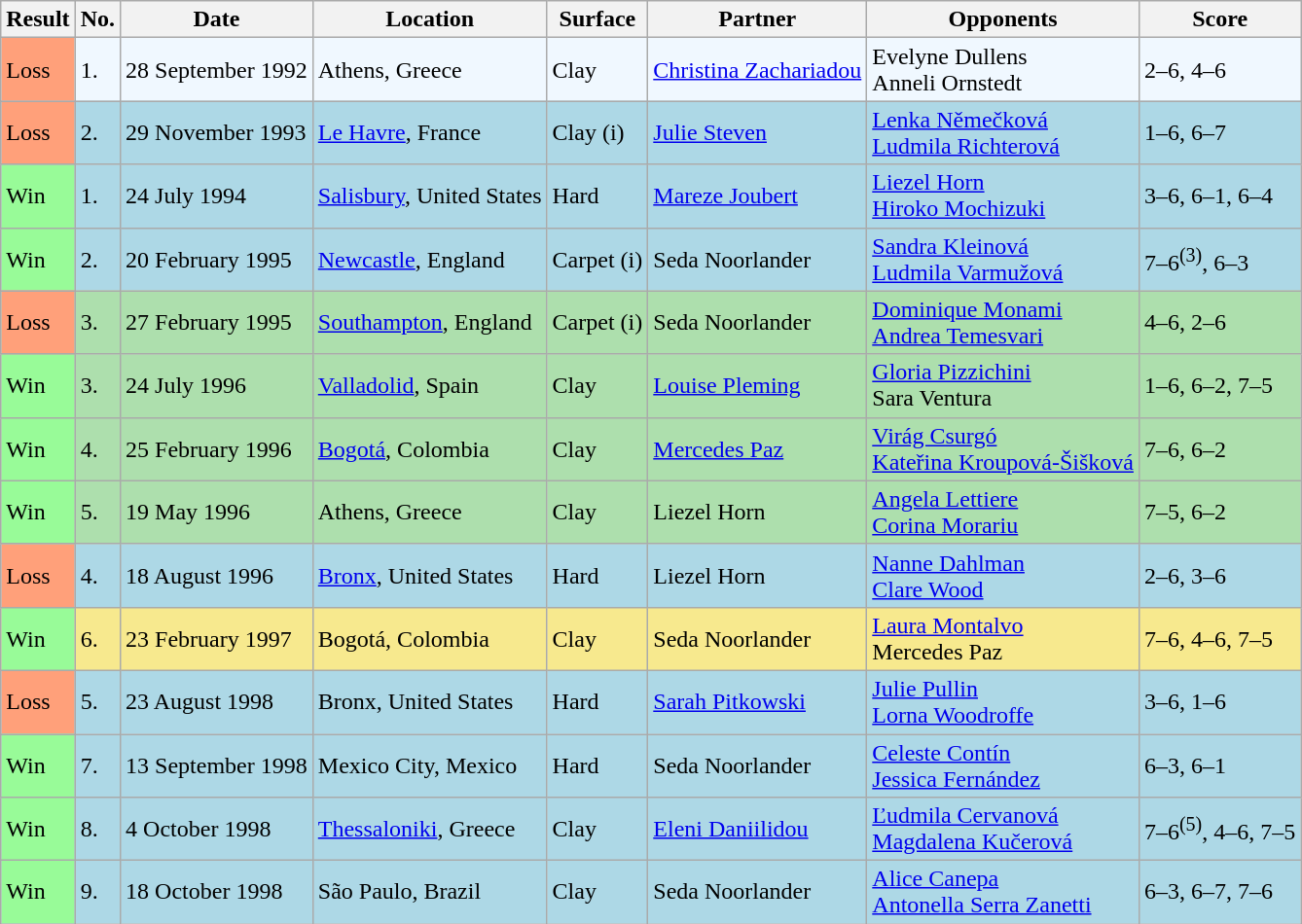<table class="sortable wikitable">
<tr>
<th>Result</th>
<th>No.</th>
<th>Date</th>
<th>Location</th>
<th>Surface</th>
<th>Partner</th>
<th>Opponents</th>
<th class="unsortable">Score</th>
</tr>
<tr style="background:#f0f8ff;">
<td style="background:#ffa07a;">Loss</td>
<td>1.</td>
<td>28 September 1992</td>
<td>Athens, Greece</td>
<td>Clay</td>
<td> <a href='#'>Christina Zachariadou</a></td>
<td> Evelyne Dullens <br>  Anneli Ornstedt</td>
<td>2–6, 4–6</td>
</tr>
<tr style="background:lightblue;">
<td style="background:#ffa07a;">Loss</td>
<td>2.</td>
<td>29 November 1993</td>
<td><a href='#'>Le Havre</a>, France</td>
<td>Clay (i)</td>
<td> <a href='#'>Julie Steven</a></td>
<td> <a href='#'>Lenka Němečková</a> <br>  <a href='#'>Ludmila Richterová</a></td>
<td>1–6, 6–7</td>
</tr>
<tr style="background:lightblue;">
<td style="background:#98fb98;">Win</td>
<td>1.</td>
<td>24 July 1994</td>
<td><a href='#'>Salisbury</a>, United States</td>
<td>Hard</td>
<td> <a href='#'>Mareze Joubert</a></td>
<td> <a href='#'>Liezel Horn</a> <br>  <a href='#'>Hiroko Mochizuki</a></td>
<td>3–6, 6–1, 6–4</td>
</tr>
<tr style="background:lightblue;">
<td style="background:#98fb98;">Win</td>
<td>2.</td>
<td>20 February 1995</td>
<td><a href='#'>Newcastle</a>, England</td>
<td>Carpet (i)</td>
<td> Seda Noorlander</td>
<td> <a href='#'>Sandra Kleinová</a> <br>  <a href='#'>Ludmila Varmužová</a></td>
<td>7–6<sup>(3)</sup>, 6–3</td>
</tr>
<tr style="background:#addfad;">
<td style="background:#ffa07a;">Loss</td>
<td>3.</td>
<td>27 February 1995</td>
<td><a href='#'>Southampton</a>, England</td>
<td>Carpet (i)</td>
<td> Seda Noorlander</td>
<td> <a href='#'>Dominique Monami</a> <br>  <a href='#'>Andrea Temesvari</a></td>
<td>4–6, 2–6</td>
</tr>
<tr style="background:#addfad;">
<td style="background:#98fb98;">Win</td>
<td>3.</td>
<td>24 July 1996</td>
<td><a href='#'>Valladolid</a>, Spain</td>
<td>Clay</td>
<td> <a href='#'>Louise Pleming</a></td>
<td> <a href='#'>Gloria Pizzichini</a> <br>  Sara Ventura</td>
<td>1–6, 6–2, 7–5</td>
</tr>
<tr style="background:#addfad;">
<td style="background:#98fb98;">Win</td>
<td>4.</td>
<td>25 February 1996</td>
<td><a href='#'>Bogotá</a>, Colombia</td>
<td>Clay</td>
<td> <a href='#'>Mercedes Paz</a></td>
<td> <a href='#'>Virág Csurgó</a> <br>  <a href='#'>Kateřina Kroupová-Šišková</a></td>
<td>7–6, 6–2</td>
</tr>
<tr style="background:#addfad;">
<td style="background:#98fb98;">Win</td>
<td>5.</td>
<td>19 May 1996</td>
<td>Athens, Greece</td>
<td>Clay</td>
<td> Liezel Horn</td>
<td> <a href='#'>Angela Lettiere</a> <br>  <a href='#'>Corina Morariu</a></td>
<td>7–5, 6–2</td>
</tr>
<tr style="background:lightblue;">
<td style="background:#ffa07a;">Loss</td>
<td>4.</td>
<td>18 August 1996</td>
<td><a href='#'>Bronx</a>, United States</td>
<td>Hard</td>
<td> Liezel Horn</td>
<td> <a href='#'>Nanne Dahlman</a> <br>  <a href='#'>Clare Wood</a></td>
<td>2–6, 3–6</td>
</tr>
<tr style="background:#f7e98e;">
<td style="background:#98fb98;">Win</td>
<td>6.</td>
<td>23 February 1997</td>
<td>Bogotá, Colombia</td>
<td>Clay</td>
<td> Seda Noorlander</td>
<td> <a href='#'>Laura Montalvo</a> <br>  Mercedes Paz</td>
<td>7–6, 4–6, 7–5</td>
</tr>
<tr style="background:lightblue;">
<td style="background:#ffa07a;">Loss</td>
<td>5.</td>
<td>23 August 1998</td>
<td>Bronx, United States</td>
<td>Hard</td>
<td> <a href='#'>Sarah Pitkowski</a></td>
<td> <a href='#'>Julie Pullin</a> <br>  <a href='#'>Lorna Woodroffe</a></td>
<td>3–6, 1–6</td>
</tr>
<tr style="background:lightblue;">
<td style="background:#98fb98;">Win</td>
<td>7.</td>
<td>13 September 1998</td>
<td>Mexico City, Mexico</td>
<td>Hard</td>
<td> Seda Noorlander</td>
<td> <a href='#'>Celeste Contín</a> <br>  <a href='#'>Jessica Fernández</a></td>
<td>6–3, 6–1</td>
</tr>
<tr style="background:lightblue;">
<td style="background:#98fb98;">Win</td>
<td>8.</td>
<td>4 October 1998</td>
<td><a href='#'>Thessaloniki</a>, Greece</td>
<td>Clay</td>
<td> <a href='#'>Eleni Daniilidou</a></td>
<td> <a href='#'>Ľudmila Cervanová</a> <br>  <a href='#'>Magdalena Kučerová</a></td>
<td>7–6<sup>(5)</sup>, 4–6, 7–5</td>
</tr>
<tr style="background:lightblue;">
<td style="background:#98fb98;">Win</td>
<td>9.</td>
<td>18 October 1998</td>
<td>São Paulo, Brazil</td>
<td>Clay</td>
<td> Seda Noorlander</td>
<td> <a href='#'>Alice Canepa</a> <br>  <a href='#'>Antonella Serra Zanetti</a></td>
<td>6–3, 6–7, 7–6</td>
</tr>
</table>
